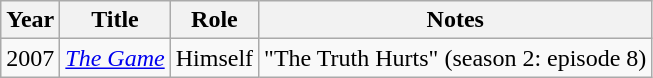<table class="wikitable sortable">
<tr>
<th>Year</th>
<th>Title</th>
<th>Role</th>
<th class="unsortable">Notes</th>
</tr>
<tr>
<td>2007</td>
<td><em><a href='#'>The Game</a></em></td>
<td>Himself</td>
<td>"The Truth Hurts" (season 2: episode 8)</td>
</tr>
</table>
